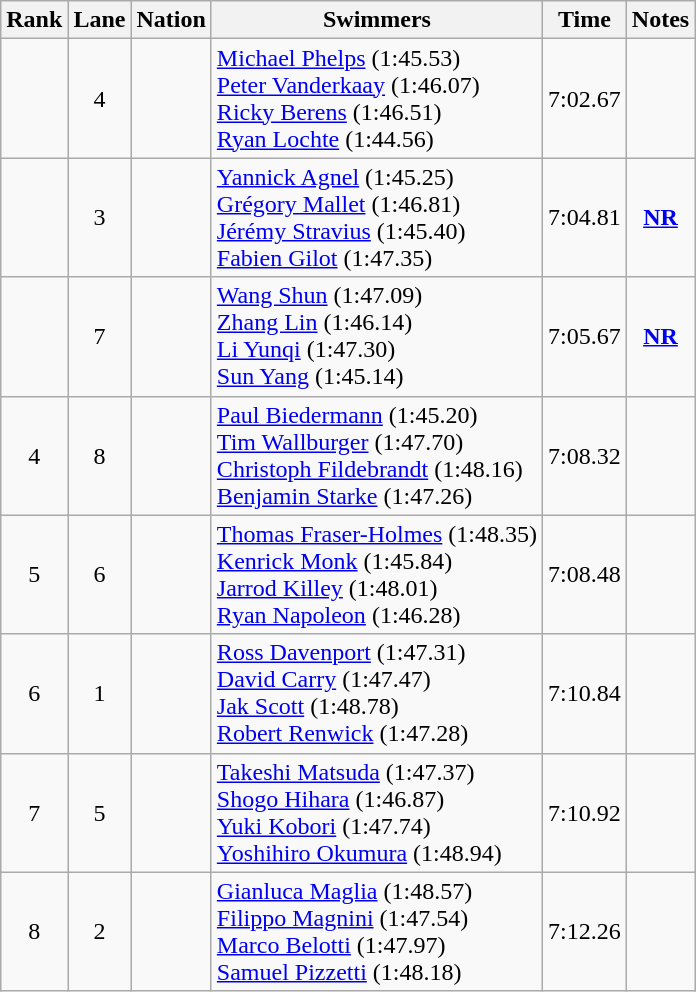<table class="wikitable sortable" style="text-align:center">
<tr>
<th>Rank</th>
<th>Lane</th>
<th>Nation</th>
<th>Swimmers</th>
<th>Time</th>
<th>Notes</th>
</tr>
<tr>
<td></td>
<td>4</td>
<td align=left></td>
<td align=left><a href='#'>Michael Phelps</a> (1:45.53)<br><a href='#'>Peter Vanderkaay</a> (1:46.07)<br><a href='#'>Ricky Berens</a> (1:46.51)<br><a href='#'>Ryan Lochte</a> (1:44.56)</td>
<td>7:02.67</td>
<td></td>
</tr>
<tr>
<td></td>
<td>3</td>
<td align=left></td>
<td align=left><a href='#'>Yannick Agnel</a> (1:45.25)<br><a href='#'>Grégory Mallet</a> (1:46.81)<br><a href='#'>Jérémy Stravius</a> (1:45.40)<br><a href='#'>Fabien Gilot</a> (1:47.35)</td>
<td>7:04.81</td>
<td><strong><a href='#'>NR</a></strong></td>
</tr>
<tr>
<td></td>
<td>7</td>
<td align=left></td>
<td align=left><a href='#'>Wang Shun</a> (1:47.09)<br><a href='#'>Zhang Lin</a> (1:46.14)<br><a href='#'>Li Yunqi</a> (1:47.30)<br><a href='#'>Sun Yang</a> (1:45.14)</td>
<td>7:05.67</td>
<td><strong><a href='#'>NR</a></strong></td>
</tr>
<tr>
<td>4</td>
<td>8</td>
<td align=left></td>
<td align=left><a href='#'>Paul Biedermann</a> (1:45.20) <br><a href='#'>Tim Wallburger</a> (1:47.70)<br><a href='#'>Christoph Fildebrandt</a> (1:48.16)<br><a href='#'>Benjamin Starke</a> (1:47.26)<br></td>
<td>7:08.32</td>
<td></td>
</tr>
<tr>
<td>5</td>
<td>6</td>
<td align=left></td>
<td align=left><a href='#'>Thomas Fraser-Holmes</a> (1:48.35)<br><a href='#'>Kenrick Monk</a> (1:45.84)<br><a href='#'>Jarrod Killey</a> (1:48.01)<br><a href='#'>Ryan Napoleon</a> (1:46.28)</td>
<td>7:08.48</td>
<td></td>
</tr>
<tr>
<td>6</td>
<td>1</td>
<td align=left></td>
<td align=left><a href='#'>Ross Davenport</a> (1:47.31)<br> <a href='#'>David Carry</a> (1:47.47)<br> <a href='#'>Jak Scott</a> (1:48.78)<br><a href='#'>Robert Renwick</a> (1:47.28)</td>
<td>7:10.84</td>
<td></td>
</tr>
<tr>
<td>7</td>
<td>5</td>
<td align=left></td>
<td align=left><a href='#'>Takeshi Matsuda</a> (1:47.37) <br><a href='#'>Shogo Hihara</a> (1:46.87)<br><a href='#'>Yuki Kobori</a> (1:47.74)<br><a href='#'>Yoshihiro Okumura</a> (1:48.94)</td>
<td>7:10.92</td>
<td></td>
</tr>
<tr>
<td>8</td>
<td>2</td>
<td align=left></td>
<td align=left><a href='#'>Gianluca Maglia</a> (1:48.57)<br><a href='#'>Filippo Magnini</a> (1:47.54)<br><a href='#'>Marco Belotti</a> (1:47.97)<br><a href='#'>Samuel Pizzetti</a> (1:48.18)</td>
<td>7:12.26</td>
<td></td>
</tr>
</table>
